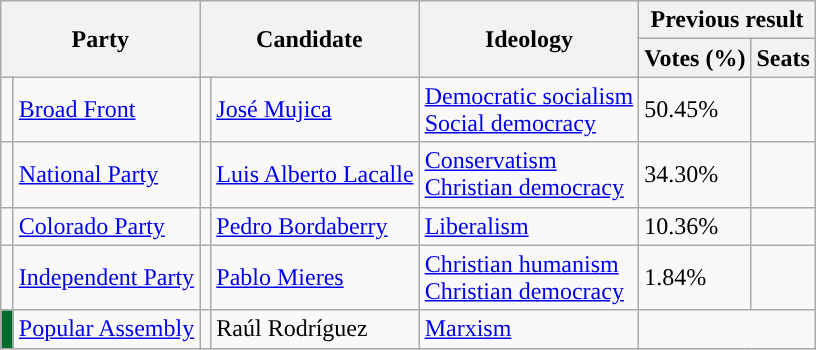<table class="wikitable">
<tr>
<th colspan="2" rowspan="2">Party</th>
<th colspan="2" rowspan="2">Candidate</th>
<th rowspan="2">Ideology</th>
<th colspan="2">Previous result</th>
</tr>
<tr>
<th>Votes (%)</th>
<th>Seats</th>
</tr>
<tr>
<td width="1"></td>
<td><a href='#'>Broad Front</a></td>
<td></td>
<td><a href='#'>José Mujica</a></td>
<td><a href='#'>Democratic socialism</a><br><a href='#'>Social democracy</a></td>
<td>50.45%</td>
<td></td>
</tr>
<tr>
<td width="1"></td>
<td><a href='#'>National Party</a></td>
<td></td>
<td><a href='#'>Luis Alberto Lacalle</a></td>
<td><a href='#'>Conservatism</a><br><a href='#'>Christian democracy</a></td>
<td>34.30%</td>
<td></td>
</tr>
<tr>
<td width="1"></td>
<td><a href='#'>Colorado Party</a></td>
<td></td>
<td><a href='#'>Pedro Bordaberry</a></td>
<td><a href='#'>Liberalism</a></td>
<td>10.36%</td>
<td></td>
</tr>
<tr>
<td width="1"></td>
<td><a href='#'>Independent Party</a></td>
<td></td>
<td><a href='#'>Pablo Mieres</a></td>
<td><a href='#'>Christian humanism</a><br><a href='#'>Christian democracy</a></td>
<td>1.84%</td>
<td></td>
</tr>
<tr>
<td width="1" bgcolor=#026b29></td>
<td><a href='#'>Popular Assembly</a></td>
<td></td>
<td>Raúl Rodríguez</td>
<td><a href='#'>Marxism</a></td>
<td colspan="2"></td>
</tr>
</table>
